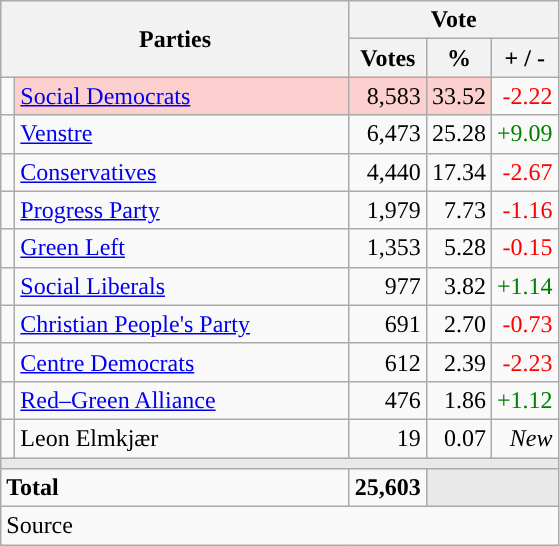<table class="wikitable" style="text-align:right;">
<tr>
<th style="text-align:centre;" rowspan="2" colspan="2" width="225">Parties</th>
<th colspan="3">Vote</th>
</tr>
<tr>
<th width="15">Votes</th>
<th width="15">%</th>
<th width="15">+ / -</th>
</tr>
<tr>
<td width="2" style="color:inherit;background:"></td>
<td bgcolor=#fbd0ce  align="left"><a href='#'>Social Democrats</a></td>
<td bgcolor=#fbd0ce>8,583</td>
<td bgcolor=#fbd0ce>33.52</td>
<td style=color:red;>-2.22</td>
</tr>
<tr>
<td width="2" style="color:inherit;background:"></td>
<td align="left"><a href='#'>Venstre</a></td>
<td>6,473</td>
<td>25.28</td>
<td style=color:green;>+9.09</td>
</tr>
<tr>
<td width="2" style="color:inherit;background:"></td>
<td align="left"><a href='#'>Conservatives</a></td>
<td>4,440</td>
<td>17.34</td>
<td style=color:red;>-2.67</td>
</tr>
<tr>
<td width="2" style="color:inherit;background:"></td>
<td align="left"><a href='#'>Progress Party</a></td>
<td>1,979</td>
<td>7.73</td>
<td style=color:red;>-1.16</td>
</tr>
<tr>
<td width="2" style="color:inherit;background:"></td>
<td align="left"><a href='#'>Green Left</a></td>
<td>1,353</td>
<td>5.28</td>
<td style=color:red;>-0.15</td>
</tr>
<tr>
<td width="2" style="color:inherit;background:"></td>
<td align="left"><a href='#'>Social Liberals</a></td>
<td>977</td>
<td>3.82</td>
<td style=color:green;>+1.14</td>
</tr>
<tr>
<td width="2" style="color:inherit;background:"></td>
<td align="left"><a href='#'>Christian People's Party</a></td>
<td>691</td>
<td>2.70</td>
<td style=color:red;>-0.73</td>
</tr>
<tr>
<td width="2" style="color:inherit;background:"></td>
<td align="left"><a href='#'>Centre Democrats</a></td>
<td>612</td>
<td>2.39</td>
<td style=color:red;>-2.23</td>
</tr>
<tr>
<td width="2" style="color:inherit;background:"></td>
<td align="left"><a href='#'>Red–Green Alliance</a></td>
<td>476</td>
<td>1.86</td>
<td style=color:green;>+1.12</td>
</tr>
<tr>
<td width="2" style="color:inherit;background:"></td>
<td align="left">Leon Elmkjær</td>
<td>19</td>
<td>0.07</td>
<td><em>New</em></td>
</tr>
<tr>
<td colspan="7" bgcolor="#E9E9E9"></td>
</tr>
<tr>
<td align="left" colspan="2"><strong>Total</strong></td>
<td><strong>25,603</strong></td>
<td bgcolor="#E9E9E9" colspan="2"></td>
</tr>
<tr>
<td align="left" colspan="6">Source</td>
</tr>
</table>
